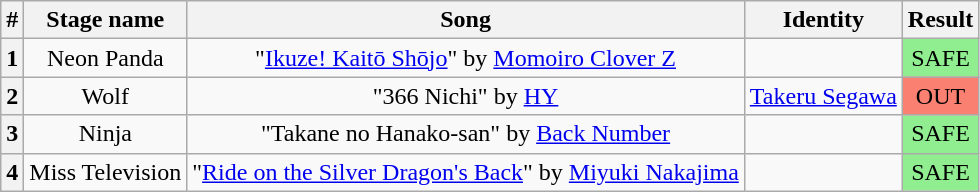<table class="wikitable plainrowheaders" style="text-align: center;">
<tr>
<th>#</th>
<th>Stage name</th>
<th>Song</th>
<th>Identity</th>
<th>Result</th>
</tr>
<tr>
<th>1</th>
<td>Neon Panda</td>
<td>"<a href='#'>Ikuze! Kaitō Shōjo</a>" by <a href='#'>Momoiro Clover Z</a></td>
<td></td>
<td bgcolor="lightgreen">SAFE</td>
</tr>
<tr>
<th>2</th>
<td>Wolf</td>
<td>"366 Nichi" by <a href='#'>HY</a></td>
<td><a href='#'>Takeru Segawa</a></td>
<td bgcolor=salmon>OUT</td>
</tr>
<tr>
<th>3</th>
<td>Ninja</td>
<td>"Takane no Hanako-san" by <a href='#'>Back Number</a></td>
<td></td>
<td bgcolor="lightgreen">SAFE</td>
</tr>
<tr>
<th>4</th>
<td>Miss Television</td>
<td>"<a href='#'>Ride on the Silver Dragon's Back</a>" by <a href='#'>Miyuki Nakajima</a></td>
<td></td>
<td bgcolor="lightgreen">SAFE</td>
</tr>
</table>
